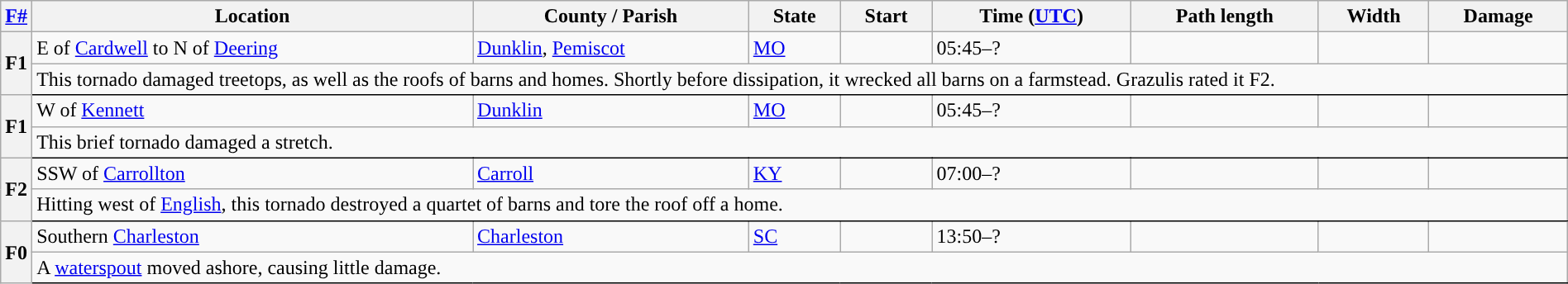<table class="wikitable sortable" style="width:100%;">
<tr>
<th scope="col"  style="width:2%; text-align:center;"><a href='#'>F#</a></th>
<th scope="col" text-align:center;" class="unsortable">Location</th>
<th scope="col" text-align:center;" class="unsortable">County / Parish</th>
<th scope="col" text-align:center;">State</th>
<th scope="col" align="center">Start </th>
<th scope="col" text-align:center;">Time (<a href='#'>UTC</a>)</th>
<th scope="col" text-align:center;">Path length</th>
<th scope="col" text-align:center;">Width</th>
<th scope="col" text-align:center;">Damage</th>
</tr>
<tr>
<th scope="row" rowspan="2" style="background-color:#">F1</th>
<td>E of <a href='#'>Cardwell</a> to N of <a href='#'>Deering</a></td>
<td><a href='#'>Dunklin</a>, <a href='#'>Pemiscot</a></td>
<td><a href='#'>MO</a></td>
<td></td>
<td>05:45–?</td>
<td></td>
<td></td>
<td></td>
</tr>
<tr class="expand-child">
<td colspan="9" style=" border-bottom: 1px solid black;">This tornado damaged treetops, as well as the roofs of barns and homes. Shortly before dissipation, it wrecked all barns on a farmstead. Grazulis rated it F2.</td>
</tr>
<tr>
<th scope="row" rowspan="2" style="background-color:#">F1</th>
<td>W of <a href='#'>Kennett</a></td>
<td><a href='#'>Dunklin</a></td>
<td><a href='#'>MO</a></td>
<td></td>
<td>05:45–?</td>
<td></td>
<td></td>
<td></td>
</tr>
<tr class="expand-child">
<td colspan="9" style=" border-bottom: 1px solid black;">This brief tornado damaged a  stretch.</td>
</tr>
<tr>
<th scope="row" rowspan="2" style="background-color:#">F2</th>
<td>SSW of <a href='#'>Carrollton</a></td>
<td><a href='#'>Carroll</a></td>
<td><a href='#'>KY</a></td>
<td></td>
<td>07:00–?</td>
<td></td>
<td></td>
<td></td>
</tr>
<tr class="expand-child">
<td colspan="9" style=" border-bottom: 1px solid black;">Hitting west of <a href='#'>English</a>, this tornado destroyed a quartet of barns and tore the roof off a home.</td>
</tr>
<tr>
<th scope="row" rowspan="2" style="background-color:#">F0</th>
<td>Southern <a href='#'>Charleston</a></td>
<td><a href='#'>Charleston</a></td>
<td><a href='#'>SC</a></td>
<td></td>
<td>13:50–?</td>
<td></td>
<td></td>
<td></td>
</tr>
<tr class="expand-child">
<td colspan="9" style=" border-bottom: 1px solid black;">A <a href='#'>waterspout</a> moved ashore, causing little damage.</td>
</tr>
</table>
